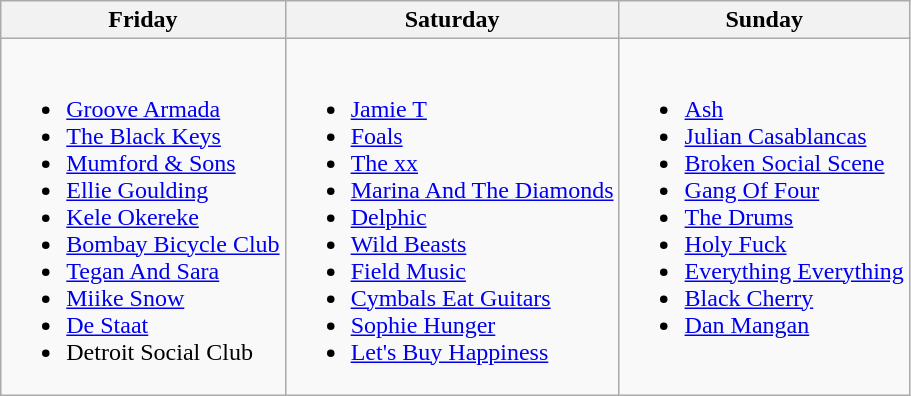<table class="wikitable">
<tr>
<th>Friday</th>
<th>Saturday</th>
<th>Sunday</th>
</tr>
<tr valign="top">
<td><br><ul><li><a href='#'>Groove Armada</a></li><li><a href='#'>The Black Keys</a></li><li><a href='#'>Mumford & Sons</a></li><li><a href='#'>Ellie Goulding</a></li><li><a href='#'>Kele Okereke</a></li><li><a href='#'>Bombay Bicycle Club</a></li><li><a href='#'>Tegan And Sara</a></li><li><a href='#'>Miike Snow</a></li><li><a href='#'>De Staat</a></li><li>Detroit Social Club</li></ul></td>
<td><br><ul><li><a href='#'>Jamie T</a></li><li><a href='#'>Foals</a></li><li><a href='#'>The xx</a></li><li><a href='#'>Marina And The Diamonds</a></li><li><a href='#'>Delphic</a></li><li><a href='#'>Wild Beasts</a></li><li><a href='#'>Field Music</a></li><li><a href='#'>Cymbals Eat Guitars</a></li><li><a href='#'>Sophie Hunger</a></li><li><a href='#'>Let's Buy Happiness</a></li></ul></td>
<td><br><ul><li><a href='#'>Ash</a></li><li><a href='#'>Julian Casablancas</a></li><li><a href='#'>Broken Social Scene</a></li><li><a href='#'>Gang Of Four</a></li><li><a href='#'>The Drums</a></li><li><a href='#'>Holy Fuck</a></li><li><a href='#'>Everything Everything</a></li><li><a href='#'>Black Cherry</a></li><li><a href='#'>Dan Mangan</a></li></ul></td>
</tr>
</table>
